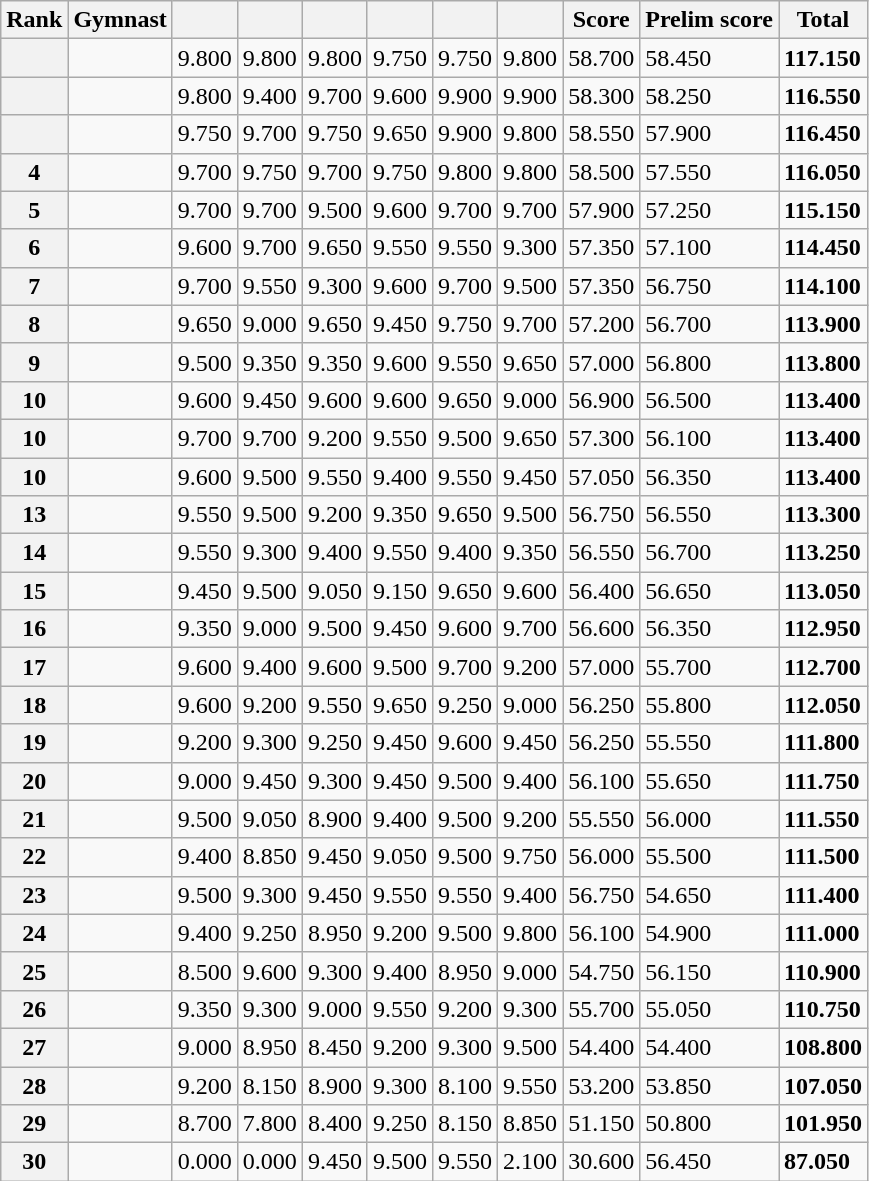<table class="wikitable sortable">
<tr>
<th>Rank</th>
<th>Gymnast</th>
<th></th>
<th></th>
<th></th>
<th></th>
<th></th>
<th></th>
<th>Score</th>
<th>Prelim score</th>
<th>Total</th>
</tr>
<tr>
<th></th>
<td></td>
<td>9.800</td>
<td>9.800</td>
<td>9.800</td>
<td>9.750</td>
<td>9.750</td>
<td>9.800</td>
<td>58.700</td>
<td>58.450</td>
<td><strong>117.150</strong></td>
</tr>
<tr>
<th></th>
<td></td>
<td>9.800</td>
<td>9.400</td>
<td>9.700</td>
<td>9.600</td>
<td>9.900</td>
<td>9.900</td>
<td>58.300</td>
<td>58.250</td>
<td><strong>116.550</strong></td>
</tr>
<tr>
<th></th>
<td></td>
<td>9.750</td>
<td>9.700</td>
<td>9.750</td>
<td>9.650</td>
<td>9.900</td>
<td>9.800</td>
<td>58.550</td>
<td>57.900</td>
<td><strong>116.450</strong></td>
</tr>
<tr>
<th>4</th>
<td></td>
<td>9.700</td>
<td>9.750</td>
<td>9.700</td>
<td>9.750</td>
<td>9.800</td>
<td>9.800</td>
<td>58.500</td>
<td>57.550</td>
<td><strong>116.050</strong></td>
</tr>
<tr>
<th>5</th>
<td></td>
<td>9.700</td>
<td>9.700</td>
<td>9.500</td>
<td>9.600</td>
<td>9.700</td>
<td>9.700</td>
<td>57.900</td>
<td>57.250</td>
<td><strong>115.150</strong></td>
</tr>
<tr>
<th>6</th>
<td></td>
<td>9.600</td>
<td>9.700</td>
<td>9.650</td>
<td>9.550</td>
<td>9.550</td>
<td>9.300</td>
<td>57.350</td>
<td>57.100</td>
<td><strong>114.450</strong></td>
</tr>
<tr>
<th>7</th>
<td></td>
<td>9.700</td>
<td>9.550</td>
<td>9.300</td>
<td>9.600</td>
<td>9.700</td>
<td>9.500</td>
<td>57.350</td>
<td>56.750</td>
<td><strong>114.100</strong></td>
</tr>
<tr>
<th>8</th>
<td></td>
<td>9.650</td>
<td>9.000</td>
<td>9.650</td>
<td>9.450</td>
<td>9.750</td>
<td>9.700</td>
<td>57.200</td>
<td>56.700</td>
<td><strong>113.900</strong></td>
</tr>
<tr>
<th>9</th>
<td></td>
<td>9.500</td>
<td>9.350</td>
<td>9.350</td>
<td>9.600</td>
<td>9.550</td>
<td>9.650</td>
<td>57.000</td>
<td>56.800</td>
<td><strong>113.800</strong></td>
</tr>
<tr>
<th>10</th>
<td></td>
<td>9.600</td>
<td>9.450</td>
<td>9.600</td>
<td>9.600</td>
<td>9.650</td>
<td>9.000</td>
<td>56.900</td>
<td>56.500</td>
<td><strong>113.400</strong></td>
</tr>
<tr>
<th>10</th>
<td></td>
<td>9.700</td>
<td>9.700</td>
<td>9.200</td>
<td>9.550</td>
<td>9.500</td>
<td>9.650</td>
<td>57.300</td>
<td>56.100</td>
<td><strong>113.400</strong></td>
</tr>
<tr>
<th>10</th>
<td></td>
<td>9.600</td>
<td>9.500</td>
<td>9.550</td>
<td>9.400</td>
<td>9.550</td>
<td>9.450</td>
<td>57.050</td>
<td>56.350</td>
<td><strong>113.400</strong></td>
</tr>
<tr>
<th>13</th>
<td></td>
<td>9.550</td>
<td>9.500</td>
<td>9.200</td>
<td>9.350</td>
<td>9.650</td>
<td>9.500</td>
<td>56.750</td>
<td>56.550</td>
<td><strong>113.300</strong></td>
</tr>
<tr>
<th>14</th>
<td></td>
<td>9.550</td>
<td>9.300</td>
<td>9.400</td>
<td>9.550</td>
<td>9.400</td>
<td>9.350</td>
<td>56.550</td>
<td>56.700</td>
<td><strong>113.250</strong></td>
</tr>
<tr>
<th>15</th>
<td></td>
<td>9.450</td>
<td>9.500</td>
<td>9.050</td>
<td>9.150</td>
<td>9.650</td>
<td>9.600</td>
<td>56.400</td>
<td>56.650</td>
<td><strong>113.050</strong></td>
</tr>
<tr>
<th>16</th>
<td></td>
<td>9.350</td>
<td>9.000</td>
<td>9.500</td>
<td>9.450</td>
<td>9.600</td>
<td>9.700</td>
<td>56.600</td>
<td>56.350</td>
<td><strong>112.950</strong></td>
</tr>
<tr>
<th>17</th>
<td></td>
<td>9.600</td>
<td>9.400</td>
<td>9.600</td>
<td>9.500</td>
<td>9.700</td>
<td>9.200</td>
<td>57.000</td>
<td>55.700</td>
<td><strong>112.700</strong></td>
</tr>
<tr>
<th>18</th>
<td></td>
<td>9.600</td>
<td>9.200</td>
<td>9.550</td>
<td>9.650</td>
<td>9.250</td>
<td>9.000</td>
<td>56.250</td>
<td>55.800</td>
<td><strong>112.050</strong></td>
</tr>
<tr>
<th>19</th>
<td></td>
<td>9.200</td>
<td>9.300</td>
<td>9.250</td>
<td>9.450</td>
<td>9.600</td>
<td>9.450</td>
<td>56.250</td>
<td>55.550</td>
<td><strong>111.800</strong></td>
</tr>
<tr>
<th>20</th>
<td></td>
<td>9.000</td>
<td>9.450</td>
<td>9.300</td>
<td>9.450</td>
<td>9.500</td>
<td>9.400</td>
<td>56.100</td>
<td>55.650</td>
<td><strong>111.750</strong></td>
</tr>
<tr>
<th>21</th>
<td></td>
<td>9.500</td>
<td>9.050</td>
<td>8.900</td>
<td>9.400</td>
<td>9.500</td>
<td>9.200</td>
<td>55.550</td>
<td>56.000</td>
<td><strong>111.550</strong></td>
</tr>
<tr>
<th>22</th>
<td></td>
<td>9.400</td>
<td>8.850</td>
<td>9.450</td>
<td>9.050</td>
<td>9.500</td>
<td>9.750</td>
<td>56.000</td>
<td>55.500</td>
<td><strong>111.500</strong></td>
</tr>
<tr>
<th>23</th>
<td></td>
<td>9.500</td>
<td>9.300</td>
<td>9.450</td>
<td>9.550</td>
<td>9.550</td>
<td>9.400</td>
<td>56.750</td>
<td>54.650</td>
<td><strong>111.400</strong></td>
</tr>
<tr>
<th>24</th>
<td></td>
<td>9.400</td>
<td>9.250</td>
<td>8.950</td>
<td>9.200</td>
<td>9.500</td>
<td>9.800</td>
<td>56.100</td>
<td>54.900</td>
<td><strong>111.000</strong></td>
</tr>
<tr>
<th>25</th>
<td></td>
<td>8.500</td>
<td>9.600</td>
<td>9.300</td>
<td>9.400</td>
<td>8.950</td>
<td>9.000</td>
<td>54.750</td>
<td>56.150</td>
<td><strong>110.900</strong></td>
</tr>
<tr>
<th>26</th>
<td></td>
<td>9.350</td>
<td>9.300</td>
<td>9.000</td>
<td>9.550</td>
<td>9.200</td>
<td>9.300</td>
<td>55.700</td>
<td>55.050</td>
<td><strong>110.750</strong></td>
</tr>
<tr>
<th>27</th>
<td></td>
<td>9.000</td>
<td>8.950</td>
<td>8.450</td>
<td>9.200</td>
<td>9.300</td>
<td>9.500</td>
<td>54.400</td>
<td>54.400</td>
<td><strong>108.800</strong></td>
</tr>
<tr>
<th>28</th>
<td></td>
<td>9.200</td>
<td>8.150</td>
<td>8.900</td>
<td>9.300</td>
<td>8.100</td>
<td>9.550</td>
<td>53.200</td>
<td>53.850</td>
<td><strong>107.050</strong></td>
</tr>
<tr>
<th>29</th>
<td></td>
<td>8.700</td>
<td>7.800</td>
<td>8.400</td>
<td>9.250</td>
<td>8.150</td>
<td>8.850</td>
<td>51.150</td>
<td>50.800</td>
<td><strong>101.950</strong></td>
</tr>
<tr>
<th>30</th>
<td></td>
<td>0.000</td>
<td>0.000</td>
<td>9.450</td>
<td>9.500</td>
<td>9.550</td>
<td>2.100</td>
<td>30.600</td>
<td>56.450</td>
<td><strong>87.050</strong></td>
</tr>
</table>
